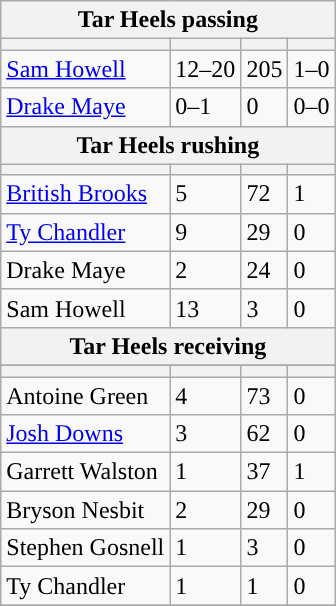<table class="wikitable plainrowheaders">
<tr>
<th colspan="6">Tar Heels passing</th>
</tr>
<tr>
<th scope="col"></th>
<th scope="col"></th>
<th scope="col"></th>
<th scope="col"></th>
</tr>
<tr>
<td><a href='#'>Sam Howell</a></td>
<td>12–20</td>
<td>205</td>
<td>1–0</td>
</tr>
<tr>
<td><a href='#'>Drake Maye</a></td>
<td>0–1</td>
<td>0</td>
<td>0–0</td>
</tr>
<tr>
<th colspan="6">Tar Heels rushing</th>
</tr>
<tr>
<th scope="col"></th>
<th scope="col"></th>
<th scope="col"></th>
<th scope="col"></th>
</tr>
<tr>
<td><a href='#'>British Brooks</a></td>
<td>5</td>
<td>72</td>
<td>1</td>
</tr>
<tr>
<td><a href='#'>Ty Chandler</a></td>
<td>9</td>
<td>29</td>
<td>0</td>
</tr>
<tr>
<td>Drake Maye</td>
<td>2</td>
<td>24</td>
<td>0</td>
</tr>
<tr>
<td>Sam Howell</td>
<td>13</td>
<td>3</td>
<td>0</td>
</tr>
<tr>
<th colspan="6">Tar Heels receiving</th>
</tr>
<tr>
</tr>
<tr>
<th scope="col"></th>
<th scope="col"></th>
<th scope="col"></th>
<th scope="col"></th>
</tr>
<tr>
<td>Antoine Green</td>
<td>4</td>
<td>73</td>
<td>0</td>
</tr>
<tr>
<td><a href='#'>Josh Downs</a></td>
<td>3</td>
<td>62</td>
<td>0</td>
</tr>
<tr>
<td>Garrett Walston</td>
<td>1</td>
<td>37</td>
<td>1</td>
</tr>
<tr>
<td>Bryson Nesbit</td>
<td>2</td>
<td>29</td>
<td>0</td>
</tr>
<tr>
<td>Stephen Gosnell</td>
<td>1</td>
<td>3</td>
<td>0</td>
</tr>
<tr>
<td>Ty Chandler</td>
<td>1</td>
<td>1</td>
<td>0</td>
</tr>
<tr>
</tr>
</table>
